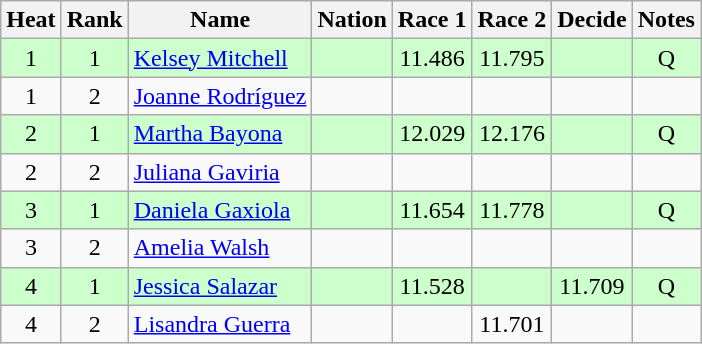<table class="wikitable sortable" style="text-align:center">
<tr>
<th>Heat</th>
<th>Rank</th>
<th>Name</th>
<th>Nation</th>
<th>Race 1</th>
<th>Race 2</th>
<th>Decide</th>
<th>Notes</th>
</tr>
<tr bgcolor=ccffcc>
<td>1</td>
<td>1</td>
<td align=left><a href='#'>Kelsey Mitchell</a></td>
<td align=left></td>
<td>11.486</td>
<td>11.795</td>
<td></td>
<td>Q</td>
</tr>
<tr>
<td>1</td>
<td>2</td>
<td align=left><a href='#'>Joanne Rodríguez</a></td>
<td align=left></td>
<td></td>
<td></td>
<td></td>
<td></td>
</tr>
<tr bgcolor=ccffcc>
<td>2</td>
<td>1</td>
<td align=left><a href='#'>Martha Bayona</a></td>
<td align=left></td>
<td>12.029</td>
<td>12.176</td>
<td></td>
<td>Q</td>
</tr>
<tr>
<td>2</td>
<td>2</td>
<td align=left><a href='#'>Juliana Gaviria</a></td>
<td align=left></td>
<td></td>
<td></td>
<td></td>
<td></td>
</tr>
<tr bgcolor=ccffcc>
<td>3</td>
<td>1</td>
<td align=left><a href='#'>Daniela Gaxiola</a></td>
<td align=left></td>
<td>11.654</td>
<td>11.778</td>
<td></td>
<td>Q</td>
</tr>
<tr>
<td>3</td>
<td>2</td>
<td align=left><a href='#'>Amelia Walsh</a></td>
<td align=left></td>
<td></td>
<td></td>
<td></td>
<td></td>
</tr>
<tr bgcolor=ccffcc>
<td>4</td>
<td>1</td>
<td align=left><a href='#'>Jessica Salazar</a></td>
<td align=left></td>
<td>11.528</td>
<td></td>
<td>11.709</td>
<td>Q</td>
</tr>
<tr>
<td>4</td>
<td>2</td>
<td align=left><a href='#'>Lisandra Guerra</a></td>
<td align=left></td>
<td></td>
<td>11.701</td>
<td></td>
<td></td>
</tr>
</table>
